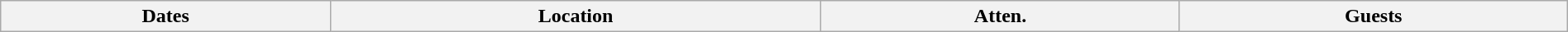<table class="wikitable" width="100%">
<tr>
<th>Dates</th>
<th>Location</th>
<th>Atten.</th>
<th>Guests<br></th>
</tr>
</table>
